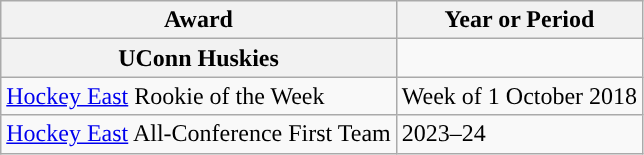<table class="wikitable">
<tr>
<th scope="col">Award</th>
<th scope="col">Year or Period</th>
</tr>
<tr>
<th>UConn Huskies</th>
</tr>
<tr>
<td><a href='#'>Hockey East</a> Rookie of the Week</td>
<td>Week of 1 October 2018</td>
</tr>
<tr>
<td><a href='#'>Hockey East</a> All-Conference First Team</td>
<td>2023–24</td>
</tr>
</table>
